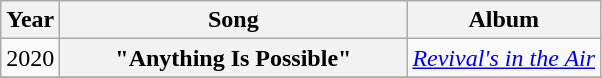<table class="wikitable plainrowheaders" style="text-align:center;">
<tr>
<th rowspan="1">Year</th>
<th rowspan="1" style="width:14em;">Song</th>
<th rowspan="1">Album</th>
</tr>
<tr>
<td>2020</td>
<th scope="row">"Anything Is Possible"<br></th>
<td><em><a href='#'>Revival's in the Air</a></em></td>
</tr>
<tr>
</tr>
</table>
